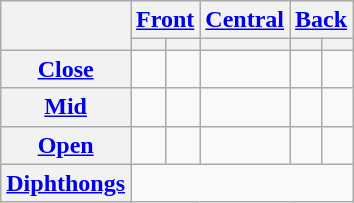<table class="wikitable" style="text-align: center;">
<tr>
<th rowspan="2"></th>
<th colspan="2"><a href='#'>Front</a></th>
<th><a href='#'>Central</a></th>
<th colspan="2"><a href='#'>Back</a></th>
</tr>
<tr>
<th></th>
<th></th>
<th></th>
<th></th>
<th></th>
</tr>
<tr>
<th><a href='#'>Close</a></th>
<td></td>
<td></td>
<td></td>
<td></td>
<td></td>
</tr>
<tr>
<th><a href='#'>Mid</a></th>
<td></td>
<td></td>
<td></td>
<td></td>
<td></td>
</tr>
<tr>
<th><a href='#'>Open</a></th>
<td></td>
<td></td>
<td></td>
<td></td>
<td></td>
</tr>
<tr>
<th><a href='#'>Diphthongs</a></th>
<td colspan="6"></td>
</tr>
</table>
